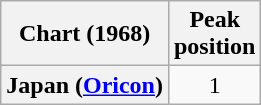<table class="wikitable plainrowheaders" style="text-align:center">
<tr>
<th>Chart (1968)</th>
<th>Peak<br>position</th>
</tr>
<tr>
<th scope="row">Japan (<a href='#'>Oricon</a>)</th>
<td>1</td>
</tr>
</table>
